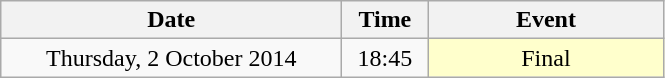<table class = "wikitable" style="text-align:center;">
<tr>
<th width=220>Date</th>
<th width=50>Time</th>
<th width=150>Event</th>
</tr>
<tr>
<td>Thursday, 2 October 2014</td>
<td>18:45</td>
<td bgcolor=ffffcc>Final</td>
</tr>
</table>
